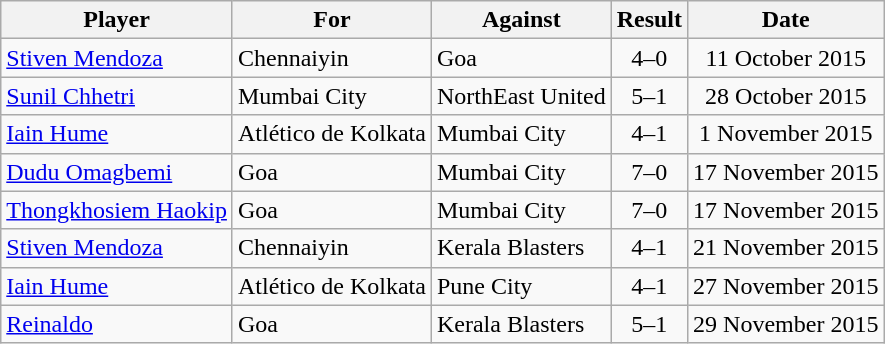<table class="wikitable" style="text-align:center">
<tr>
<th>Player</th>
<th>For</th>
<th>Against</th>
<th>Result</th>
<th>Date</th>
</tr>
<tr>
<td align="left"> <a href='#'>Stiven Mendoza</a></td>
<td align="left">Chennaiyin</td>
<td align="left">Goa</td>
<td>4–0</td>
<td>11 October 2015</td>
</tr>
<tr>
<td align="left"> <a href='#'>Sunil Chhetri</a></td>
<td align="left">Mumbai City</td>
<td align="left">NorthEast United</td>
<td>5–1</td>
<td>28 October 2015</td>
</tr>
<tr>
<td align="left"> <a href='#'>Iain Hume</a></td>
<td align="left">Atlético de Kolkata</td>
<td align="left">Mumbai City</td>
<td>4–1</td>
<td>1 November 2015</td>
</tr>
<tr>
<td align="left"> <a href='#'>Dudu Omagbemi</a></td>
<td align="left">Goa</td>
<td align="left">Mumbai City</td>
<td>7–0</td>
<td>17 November 2015</td>
</tr>
<tr>
<td align="left"> <a href='#'>Thongkhosiem Haokip</a></td>
<td align="left">Goa</td>
<td align="left">Mumbai City</td>
<td>7–0</td>
<td>17 November 2015</td>
</tr>
<tr>
<td align="left"> <a href='#'>Stiven Mendoza</a></td>
<td align="left">Chennaiyin</td>
<td align="left">Kerala Blasters</td>
<td>4–1</td>
<td>21 November 2015</td>
</tr>
<tr>
<td align="left"> <a href='#'>Iain Hume</a></td>
<td align="left">Atlético de Kolkata</td>
<td align="left">Pune City</td>
<td>4–1</td>
<td>27 November 2015</td>
</tr>
<tr>
<td align="left"> <a href='#'>Reinaldo</a></td>
<td align="left">Goa</td>
<td align="left">Kerala Blasters</td>
<td>5–1</td>
<td>29 November 2015</td>
</tr>
</table>
